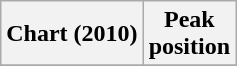<table class="wikitable plainrowheaders">
<tr>
<th>Chart (2010)</th>
<th>Peak<br>position</th>
</tr>
<tr>
</tr>
</table>
